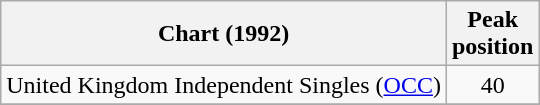<table class="wikitable sortable">
<tr>
<th>Chart (1992)</th>
<th align="center">Peak<br>position</th>
</tr>
<tr>
<td>United Kingdom Independent Singles (<a href='#'>OCC</a>)</td>
<td align="center">40</td>
</tr>
<tr>
</tr>
</table>
